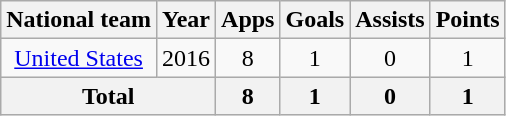<table class="wikitable" style="text-align:center">
<tr>
<th>National team</th>
<th>Year</th>
<th>Apps</th>
<th>Goals</th>
<th>Assists</th>
<th>Points</th>
</tr>
<tr>
<td><a href='#'>United States</a></td>
<td>2016</td>
<td>8</td>
<td>1</td>
<td>0</td>
<td>1</td>
</tr>
<tr>
<th colspan="2">Total</th>
<th>8</th>
<th>1</th>
<th>0</th>
<th>1</th>
</tr>
</table>
